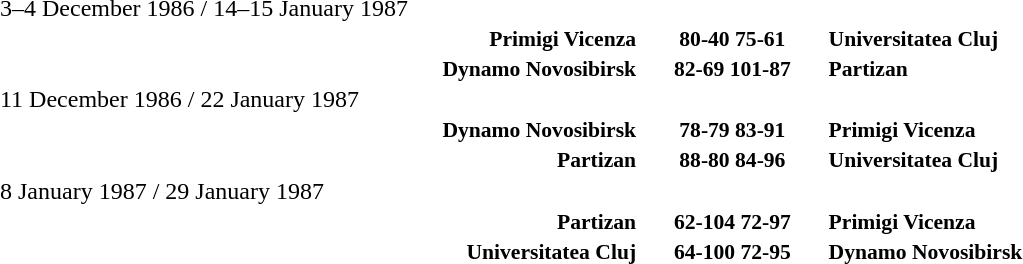<table width=60% cellspacing=1>
<tr>
<th></th>
<th></th>
<th></th>
</tr>
<tr>
<td>3–4 December 1986 / 14–15 January 1987</td>
</tr>
<tr style=font-size:90%>
<td align=right><strong>Primigi Vicenza</strong></td>
<td align=center><strong>80-40 75-61</strong></td>
<td><strong>Universitatea Cluj</strong></td>
</tr>
<tr style=font-size:90%>
<td align=right><strong>Dynamo Novosibirsk</strong></td>
<td align=center><strong>82-69 101-87</strong></td>
<td><strong>Partizan</strong></td>
</tr>
<tr>
<td>11 December 1986 / 22 January 1987</td>
</tr>
<tr style=font-size:90%>
<td align=right><strong>Dynamo Novosibirsk</strong></td>
<td align=center><strong>78-79 83-91</strong></td>
<td><strong>Primigi Vicenza</strong></td>
</tr>
<tr style=font-size:90%>
<td align=right><strong>Partizan</strong></td>
<td align=center><strong>88-80 84-96</strong></td>
<td><strong>Universitatea Cluj</strong></td>
</tr>
<tr>
<td>8 January 1987 / 29 January 1987</td>
</tr>
<tr style=font-size:90%>
<td align=right><strong>Partizan</strong></td>
<td align=center><strong>62-104 72-97</strong></td>
<td><strong>Primigi Vicenza</strong></td>
</tr>
<tr style=font-size:90%>
<td align=right><strong>Universitatea Cluj</strong></td>
<td align=center><strong>64-100 72-95</strong></td>
<td><strong>Dynamo Novosibirsk</strong></td>
</tr>
<tr>
</tr>
</table>
